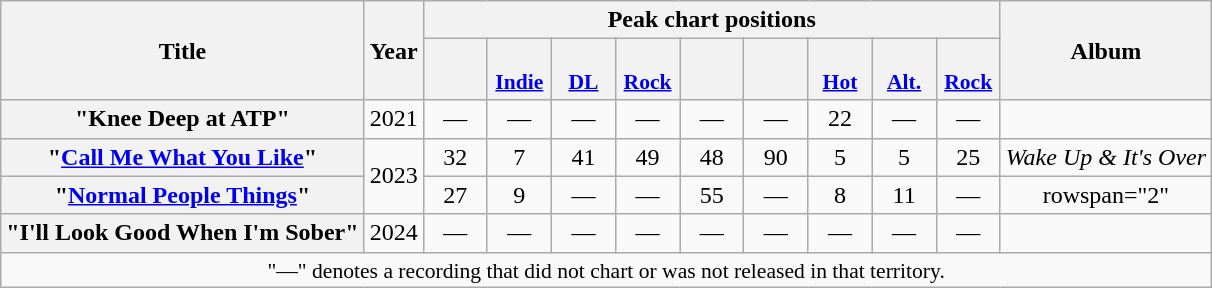<table class="wikitable plainrowheaders" style="text-align:center;">
<tr>
<th scope="col" rowspan="2">Title</th>
<th scope="col" rowspan="2">Year</th>
<th scope="col" colspan="9">Peak chart positions</th>
<th scope="col" rowspan="2">Album</th>
</tr>
<tr>
<th scope="col" style="width:2.5em;font-size:90%;"><a href='#'></a><br></th>
<th scope="col" style="width:2.5em;font-size:90%;"><a href='#'><br>Indie</a><br></th>
<th scope="col" style="width:2.5em;font-size:90%;"><a href='#'><br>DL</a><br></th>
<th scope="col" style="width:2.5em;font-size:90%;"><a href='#'><br>Rock</a><br></th>
<th scope="col" style="width:2.5em;font-size:90%;"><a href='#'></a><br></th>
<th scope="col" style="width:2.5em;font-size:90%;"><a href='#'></a><br></th>
<th scope="col" style="width:2.5em;font-size:90%;"><a href='#'><br>Hot</a><br></th>
<th scope="col" style="width:2.5em;font-size:90%;"><a href='#'><br>Alt.</a><br></th>
<th scope="col" style="width:2.5em;font-size:90%;"><a href='#'><br>Rock</a><br></th>
</tr>
<tr>
<th scope="row">"Knee Deep at ATP"<br></th>
<td>2021</td>
<td>—</td>
<td>—</td>
<td>—</td>
<td>—</td>
<td>—</td>
<td>—</td>
<td>22</td>
<td>—</td>
<td>—</td>
<td></td>
</tr>
<tr>
<th scope="row">"<a href='#'>Call Me What You Like</a>"</th>
<td rowspan="2">2023</td>
<td>32</td>
<td>7</td>
<td>41</td>
<td>49</td>
<td>48</td>
<td>90</td>
<td>5</td>
<td>5</td>
<td>25</td>
<td><em>Wake Up & It's Over</em></td>
</tr>
<tr>
<th scope="row">"<a href='#'>Normal People Things</a>"</th>
<td>27</td>
<td>9</td>
<td>—</td>
<td>—</td>
<td>55</td>
<td>—</td>
<td>8</td>
<td>11</td>
<td>—</td>
<td>rowspan="2" </td>
</tr>
<tr>
<th scope="row">"I'll Look Good When I'm Sober"</th>
<td>2024</td>
<td>—</td>
<td>—</td>
<td>—</td>
<td>—</td>
<td>—</td>
<td>—</td>
<td>—</td>
<td>—</td>
<td>—</td>
</tr>
<tr>
<td colspan="12" style="font-size:90%">"—" denotes a recording that did not chart or was not released in that territory.</td>
</tr>
</table>
